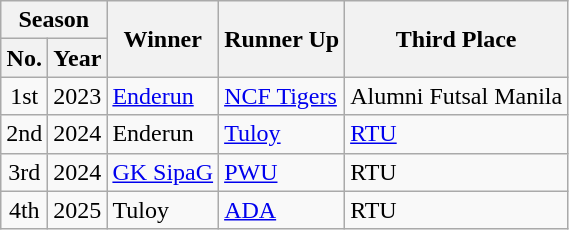<table class="wikitable">
<tr>
<th colspan=2>Season</th>
<th rowspan=2>Winner</th>
<th rowspan=2>Runner Up</th>
<th rowspan=2>Third Place</th>
</tr>
<tr>
<th>No.</th>
<th>Year</th>
</tr>
<tr>
<td align=center>1st</td>
<td align=center>2023</td>
<td><a href='#'>Enderun</a></td>
<td><a href='#'>NCF Tigers</a></td>
<td>Alumni Futsal Manila</td>
</tr>
<tr>
<td align=center>2nd</td>
<td align=center>2024</td>
<td>Enderun</td>
<td><a href='#'>Tuloy</a></td>
<td><a href='#'>RTU</a></td>
</tr>
<tr>
<td align=center>3rd</td>
<td align=center>2024</td>
<td><a href='#'>GK SipaG</a></td>
<td><a href='#'>PWU</a></td>
<td>RTU</td>
</tr>
<tr>
<td align=center>4th</td>
<td align=center>2025</td>
<td>Tuloy</td>
<td><a href='#'>ADA</a></td>
<td>RTU</td>
</tr>
</table>
